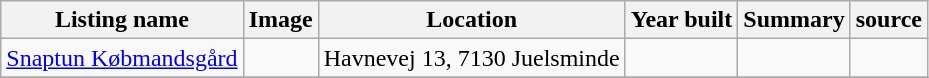<table class="wikitable sortable">
<tr>
<th>Listing name</th>
<th>Image</th>
<th>Location</th>
<th>Year built</th>
<th>Summary</th>
<th>source</th>
</tr>
<tr>
<td><a href='#'>Snaptun Købmandsgård</a></td>
<td></td>
<td>Havnevej 13, 7130 Juelsminde</td>
<td></td>
<td></td>
<td></td>
</tr>
<tr>
</tr>
</table>
